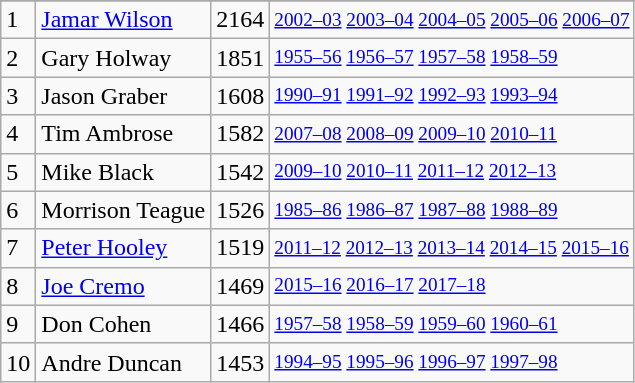<table class="wikitable">
<tr>
</tr>
<tr>
<td>1</td>
<td><a href='#'>Jamar Wilson</a></td>
<td>2164</td>
<td style="font-size:80%;"><a href='#'>2002–03</a> <a href='#'>2003–04</a> <a href='#'>2004–05</a> <a href='#'>2005–06</a> <a href='#'>2006–07</a></td>
</tr>
<tr>
<td>2</td>
<td>Gary Holway</td>
<td>1851</td>
<td style="font-size:80%;"><a href='#'>1955–56</a> <a href='#'>1956–57</a> <a href='#'>1957–58</a> <a href='#'>1958–59</a></td>
</tr>
<tr>
<td>3</td>
<td>Jason Graber</td>
<td>1608</td>
<td style="font-size:80%;"><a href='#'>1990–91</a> <a href='#'>1991–92</a> <a href='#'>1992–93</a> <a href='#'>1993–94</a></td>
</tr>
<tr>
<td>4</td>
<td>Tim Ambrose</td>
<td>1582</td>
<td style="font-size:80%;"><a href='#'>2007–08</a> <a href='#'>2008–09</a> <a href='#'>2009–10</a> <a href='#'>2010–11</a></td>
</tr>
<tr>
<td>5</td>
<td>Mike Black</td>
<td>1542</td>
<td style="font-size:80%;"><a href='#'>2009–10</a> <a href='#'>2010–11</a> <a href='#'>2011–12</a> <a href='#'>2012–13</a></td>
</tr>
<tr>
<td>6</td>
<td>Morrison Teague</td>
<td>1526</td>
<td style="font-size:80%;"><a href='#'>1985–86</a> <a href='#'>1986–87</a> <a href='#'>1987–88</a> <a href='#'>1988–89</a></td>
</tr>
<tr>
<td>7</td>
<td><a href='#'>Peter Hooley</a></td>
<td>1519</td>
<td style="font-size:80%;"><a href='#'>2011–12</a> <a href='#'>2012–13</a> <a href='#'>2013–14</a> <a href='#'>2014–15</a> <a href='#'>2015–16</a></td>
</tr>
<tr>
<td>8</td>
<td><a href='#'>Joe Cremo</a></td>
<td>1469</td>
<td style="font-size:80%;"><a href='#'>2015–16</a> <a href='#'>2016–17</a> <a href='#'>2017–18</a></td>
</tr>
<tr>
<td>9</td>
<td>Don Cohen</td>
<td>1466</td>
<td style="font-size:80%;"><a href='#'>1957–58</a> <a href='#'>1958–59</a> <a href='#'>1959–60</a> <a href='#'>1960–61</a></td>
</tr>
<tr>
<td>10</td>
<td>Andre Duncan</td>
<td>1453</td>
<td style="font-size:80%;"><a href='#'>1994–95</a> <a href='#'>1995–96</a> <a href='#'>1996–97</a> <a href='#'>1997–98</a></td>
</tr>
</table>
